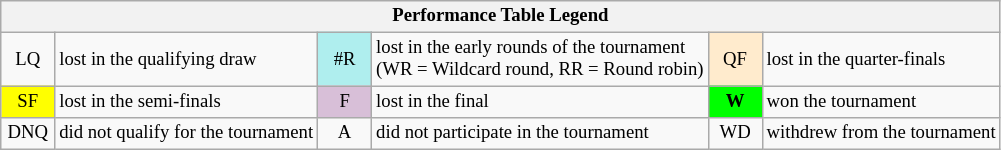<table class="wikitable" style="font-size:78%;">
<tr>
<th colspan="6">Performance Table Legend</th>
</tr>
<tr>
<td align="center" style="color:#000000;" width="30">LQ</td>
<td>lost in the qualifying draw</td>
<td align="center" style="background:#afeeee;">#R</td>
<td>lost in the early rounds of the tournament<br>(WR = Wildcard round, RR = Round robin)</td>
<td align="center" style="background:#ffebcd;">QF</td>
<td>lost in the quarter-finals</td>
</tr>
<tr>
<td align="center" style="background:yellow;">SF</td>
<td>lost in the semi-finals</td>
<td align="center" style="background:#D8BFD8;">F</td>
<td>lost in the final</td>
<td align="center" style="background:#00ff00;"><strong>W</strong></td>
<td>won the tournament</td>
</tr>
<tr>
<td align="center" style="color:#000000;" width="30">DNQ</td>
<td>did not qualify for the tournament</td>
<td align="center" style="color:#000000;" width="30">A</td>
<td>did not participate in the tournament</td>
<td align="center" style="color:#000000;" width="30">WD</td>
<td>withdrew from the tournament</td>
</tr>
</table>
